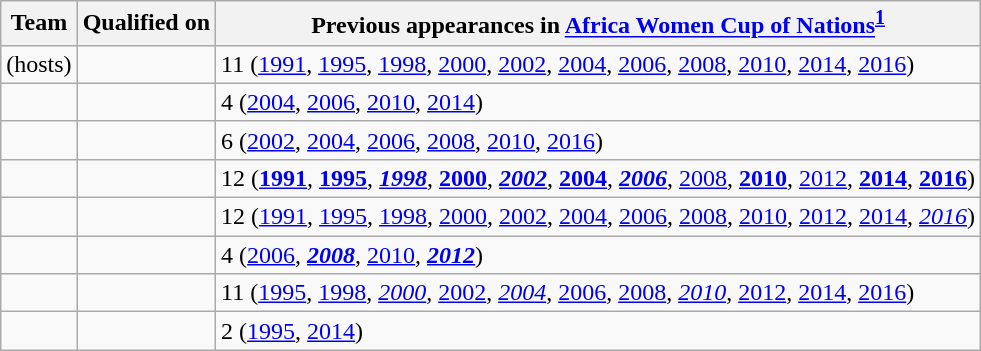<table class="wikitable sortable">
<tr>
<th>Team</th>
<th>Qualified on</th>
<th data-sort-type="number">Previous appearances in <a href='#'>Africa Women Cup of Nations</a><sup><strong><a href='#'>1</a></strong></sup></th>
</tr>
<tr>
<td> (hosts)</td>
<td></td>
<td>11 (<a href='#'>1991</a>, <a href='#'>1995</a>, <a href='#'>1998</a>, <a href='#'>2000</a>, <a href='#'>2002</a>, <a href='#'>2004</a>, <a href='#'>2006</a>, <a href='#'>2008</a>, <a href='#'>2010</a>, <a href='#'>2014</a>, <a href='#'>2016</a>)</td>
</tr>
<tr>
<td></td>
<td></td>
<td>4 (<a href='#'>2004</a>, <a href='#'>2006</a>, <a href='#'>2010</a>, <a href='#'>2014</a>)</td>
</tr>
<tr>
<td></td>
<td></td>
<td>6 (<a href='#'>2002</a>, <a href='#'>2004</a>, <a href='#'>2006</a>, <a href='#'>2008</a>, <a href='#'>2010</a>, <a href='#'>2016</a>)</td>
</tr>
<tr>
<td></td>
<td></td>
<td>12 (<strong><a href='#'>1991</a></strong>, <strong><a href='#'>1995</a></strong>, <strong><em><a href='#'>1998</a></em></strong>, <strong><a href='#'>2000</a></strong>, <strong><em><a href='#'>2002</a></em></strong>, <strong><a href='#'>2004</a></strong>, <strong><em><a href='#'>2006</a></em></strong>, <a href='#'>2008</a>, <strong><a href='#'>2010</a></strong>, <a href='#'>2012</a>, <strong><a href='#'>2014</a></strong>, <strong><a href='#'>2016</a></strong>)</td>
</tr>
<tr>
<td></td>
<td></td>
<td>12 (<a href='#'>1991</a>, <a href='#'>1995</a>, <a href='#'>1998</a>, <a href='#'>2000</a>, <a href='#'>2002</a>, <a href='#'>2004</a>, <a href='#'>2006</a>, <a href='#'>2008</a>, <a href='#'>2010</a>, <a href='#'>2012</a>, <a href='#'>2014</a>, <em><a href='#'>2016</a></em>)</td>
</tr>
<tr>
<td></td>
<td></td>
<td>4 (<a href='#'>2006</a>, <strong><em><a href='#'>2008</a></em></strong>, <a href='#'>2010</a>, <strong><em><a href='#'>2012</a></em></strong>)</td>
</tr>
<tr>
<td></td>
<td></td>
<td>11 (<a href='#'>1995</a>, <a href='#'>1998</a>, <em><a href='#'>2000</a></em>, <a href='#'>2002</a>, <em><a href='#'>2004</a></em>, <a href='#'>2006</a>, <a href='#'>2008</a>, <em><a href='#'>2010</a></em>, <a href='#'>2012</a>, <a href='#'>2014</a>, <a href='#'>2016</a>)</td>
</tr>
<tr>
<td></td>
<td></td>
<td>2 (<a href='#'>1995</a>, <a href='#'>2014</a>)</td>
</tr>
</table>
